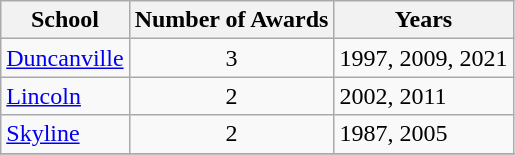<table class="wikitable sortable">
<tr>
<th>School</th>
<th>Number of Awards</th>
<th>Years</th>
</tr>
<tr>
<td><a href='#'>Duncanville</a></td>
<td align=center>3</td>
<td>1997, 2009, 2021</td>
</tr>
<tr>
<td><a href='#'>Lincoln</a></td>
<td align=center>2</td>
<td>2002, 2011</td>
</tr>
<tr>
<td><a href='#'>Skyline</a></td>
<td align=center>2</td>
<td>1987, 2005</td>
</tr>
<tr>
</tr>
</table>
